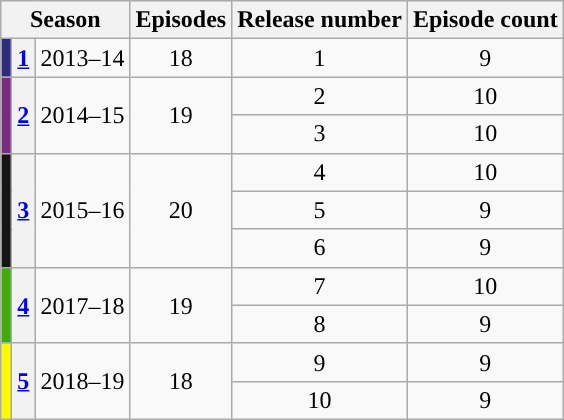<table class="wikitable" style="text-align: center">
<tr>
<th colspan=3>Season</th>
<th>Episodes</th>
<th>Release number</th>
<th>Episode count</th>
</tr>
<tr>
<th rowspan=2 style="background:#302a81"></th>
<th rowspan=2><a href='#'>1</a></th>
<td rowspan=2>2013–14</td>
<td rowspan=2>18</td>
<td>1</td>
<td>9</td>
</tr>
<tr>
<td rowspan=2>2</td>
<td rowspan=2>10</td>
</tr>
<tr>
<th rowspan=3 style="background:#7b2a81"></th>
<th rowspan=3><a href='#'>2</a></th>
<td rowspan=3>2014–15</td>
<td rowspan=3>19</td>
</tr>
<tr>
<td>3</td>
<td>10</td>
</tr>
<tr>
<td rowspan=2>4</td>
<td rowspan=2>10</td>
</tr>
<tr>
<th rowspan=3 style="background:#141414"></th>
<th rowspan=3><a href='#'>3</a></th>
<td rowspan=3>2015–16</td>
<td rowspan=3>20</td>
</tr>
<tr>
<td>5</td>
<td>9</td>
</tr>
<tr>
<td>6</td>
<td>9</td>
</tr>
<tr>
<th rowspan=2 style="background:#3EAC07"></th>
<th rowspan=2><a href='#'>4</a></th>
<td rowspan=2>2017–18</td>
<td rowspan=2>19</td>
<td>7</td>
<td>10</td>
</tr>
<tr>
<td>8</td>
<td>9</td>
</tr>
<tr>
<th rowspan=2 style="background:#fffa00"></th>
<th rowspan=2><a href='#'>5</a></th>
<td rowspan=2>2018–19</td>
<td rowspan=2>18</td>
<td>9</td>
<td>9</td>
</tr>
<tr>
<td>10</td>
<td>9</td>
</tr>
</table>
